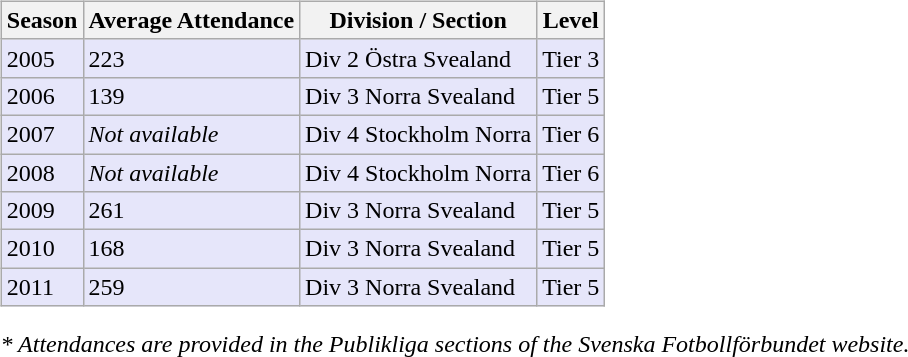<table>
<tr>
<td valign="top" width=0%><br><table class="wikitable">
<tr style="background:#f0f6fa;">
<th><strong>Season</strong></th>
<th><strong>Average Attendance</strong></th>
<th><strong>Division / Section</strong></th>
<th><strong>Level</strong></th>
</tr>
<tr>
<td style="background:#E6E6FA;">2005</td>
<td style="background:#E6E6FA;">223</td>
<td style="background:#E6E6FA;">Div 2 Östra Svealand</td>
<td style="background:#E6E6FA;">Tier 3</td>
</tr>
<tr>
<td style="background:#E6E6FA;">2006</td>
<td style="background:#E6E6FA;">139</td>
<td style="background:#E6E6FA;">Div 3 Norra Svealand</td>
<td style="background:#E6E6FA;">Tier 5</td>
</tr>
<tr>
<td style="background:#E6E6FA;">2007</td>
<td style="background:#E6E6FA;"><em>Not available</em></td>
<td style="background:#E6E6FA;">Div 4 Stockholm Norra</td>
<td style="background:#E6E6FA;">Tier 6</td>
</tr>
<tr>
<td style="background:#E6E6FA;">2008</td>
<td style="background:#E6E6FA;"><em>Not available</em></td>
<td style="background:#E6E6FA;">Div 4 Stockholm Norra</td>
<td style="background:#E6E6FA;">Tier 6</td>
</tr>
<tr>
<td style="background:#E6E6FA;">2009</td>
<td style="background:#E6E6FA;">261</td>
<td style="background:#E6E6FA;">Div 3 Norra Svealand</td>
<td style="background:#E6E6FA;">Tier 5</td>
</tr>
<tr>
<td style="background:#E6E6FA;">2010</td>
<td style="background:#E6E6FA;">168</td>
<td style="background:#E6E6FA;">Div 3 Norra Svealand</td>
<td style="background:#E6E6FA;">Tier 5</td>
</tr>
<tr>
<td style="background:#E6E6FA;">2011</td>
<td style="background:#E6E6FA;">259</td>
<td style="background:#E6E6FA;">Div 3 Norra Svealand</td>
<td style="background:#E6E6FA;">Tier 5</td>
</tr>
</table>
<em>* Attendances are provided in the Publikliga sections of the Svenska Fotbollförbundet website.</em> </td>
</tr>
</table>
